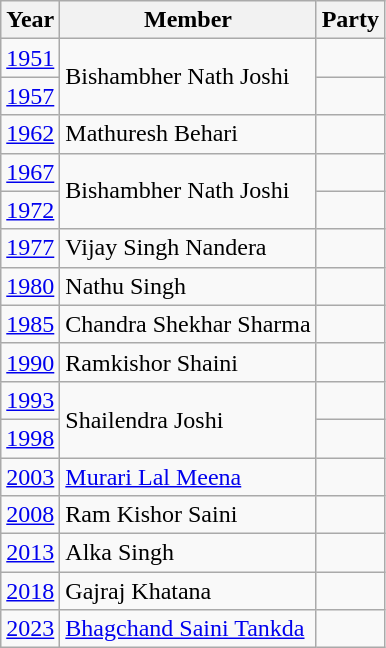<table class="wikitable sortable">
<tr>
<th>Year</th>
<th>Member</th>
<th colspan="2">Party</th>
</tr>
<tr>
<td><a href='#'>1951</a></td>
<td rowspan=2>Bishambher Nath Joshi</td>
<td></td>
</tr>
<tr>
<td><a href='#'>1957</a></td>
</tr>
<tr>
<td><a href='#'>1962</a></td>
<td>Mathuresh Behari</td>
<td></td>
</tr>
<tr>
<td><a href='#'>1967</a></td>
<td rowspan=2>Bishambher Nath Joshi</td>
<td></td>
</tr>
<tr>
<td><a href='#'>1972</a></td>
</tr>
<tr>
<td><a href='#'>1977</a></td>
<td>Vijay Singh Nandera</td>
<td></td>
</tr>
<tr>
<td><a href='#'>1980</a></td>
<td>Nathu Singh</td>
<td></td>
</tr>
<tr>
<td><a href='#'>1985</a></td>
<td>Chandra Shekhar Sharma</td>
<td></td>
</tr>
<tr>
<td><a href='#'>1990</a></td>
<td>Ramkishor Shaini</td>
<td></td>
</tr>
<tr>
<td><a href='#'>1993</a></td>
<td rowspan=2>Shailendra Joshi</td>
<td></td>
</tr>
<tr>
<td><a href='#'>1998</a></td>
</tr>
<tr>
<td><a href='#'>2003</a></td>
<td><a href='#'>Murari Lal Meena</a></td>
<td></td>
</tr>
<tr>
<td><a href='#'>2008</a></td>
<td>Ram Kishor Saini</td>
<td></td>
</tr>
<tr>
<td><a href='#'>2013</a></td>
<td>Alka Singh</td>
<td></td>
</tr>
<tr>
<td><a href='#'>2018</a></td>
<td>Gajraj Khatana</td>
<td></td>
</tr>
<tr>
<td><a href='#'>2023</a></td>
<td><a href='#'>Bhagchand Saini Tankda</a></td>
<td></td>
</tr>
</table>
